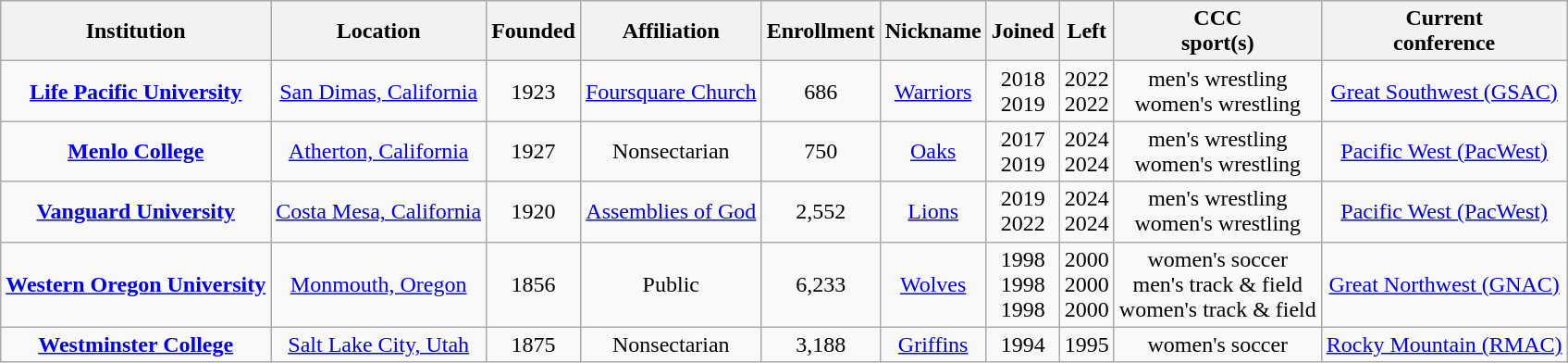<table class="wikitable sortable" style="text-align:center">
<tr>
<th>Institution</th>
<th>Location</th>
<th>Founded</th>
<th>Affiliation</th>
<th>Enrollment</th>
<th>Nickname</th>
<th>Joined</th>
<th>Left</th>
<th>CCC<br>sport(s)</th>
<th>Current<br>conference</th>
</tr>
<tr>
<td><strong><a href='#'>Life Pacific University</a></strong></td>
<td><a href='#'>San Dimas, California</a></td>
<td>1923</td>
<td><a href='#'>Foursquare Church</a></td>
<td>686</td>
<td><a href='#'>Warriors</a></td>
<td>2018<br>2019</td>
<td>2022<br>2022</td>
<td>men's wrestling<br>women's wrestling</td>
<td><a href='#'>Great Southwest (GSAC)</a></td>
</tr>
<tr>
<td><strong><a href='#'>Menlo College</a></strong></td>
<td><a href='#'>Atherton, California</a></td>
<td>1927</td>
<td>Nonsectarian</td>
<td>750</td>
<td><a href='#'>Oaks</a></td>
<td>2017<br>2019</td>
<td>2024<br>2024</td>
<td>men's wrestling<br>women's wrestling</td>
<td><a href='#'>Pacific West (PacWest)</a></td>
</tr>
<tr>
<td><strong><a href='#'>Vanguard University</a></strong></td>
<td><a href='#'>Costa Mesa, California</a></td>
<td>1920</td>
<td><a href='#'>Assemblies of God</a></td>
<td>2,552</td>
<td><a href='#'>Lions</a></td>
<td>2019<br>2022</td>
<td>2024<br>2024</td>
<td>men's wrestling <br>women's wrestling</td>
<td><a href='#'>Pacific West (PacWest)</a></td>
</tr>
<tr>
<td><strong><a href='#'>Western Oregon University</a></strong></td>
<td><a href='#'>Monmouth, Oregon</a></td>
<td>1856</td>
<td>Public</td>
<td>6,233</td>
<td><a href='#'>Wolves</a></td>
<td>1998<br>1998<br>1998</td>
<td>2000<br>2000<br>2000</td>
<td>women's soccer<br>men's track & field<br>women's track & field</td>
<td><a href='#'>Great Northwest (GNAC)</a></td>
</tr>
<tr>
<td><strong><a href='#'>Westminster College</a></strong></td>
<td><a href='#'>Salt Lake City, Utah</a></td>
<td>1875</td>
<td>Nonsectarian</td>
<td>3,188</td>
<td><a href='#'>Griffins</a></td>
<td>1994</td>
<td>1995</td>
<td>women's soccer</td>
<td><a href='#'>Rocky Mountain (RMAC)</a></td>
</tr>
</table>
